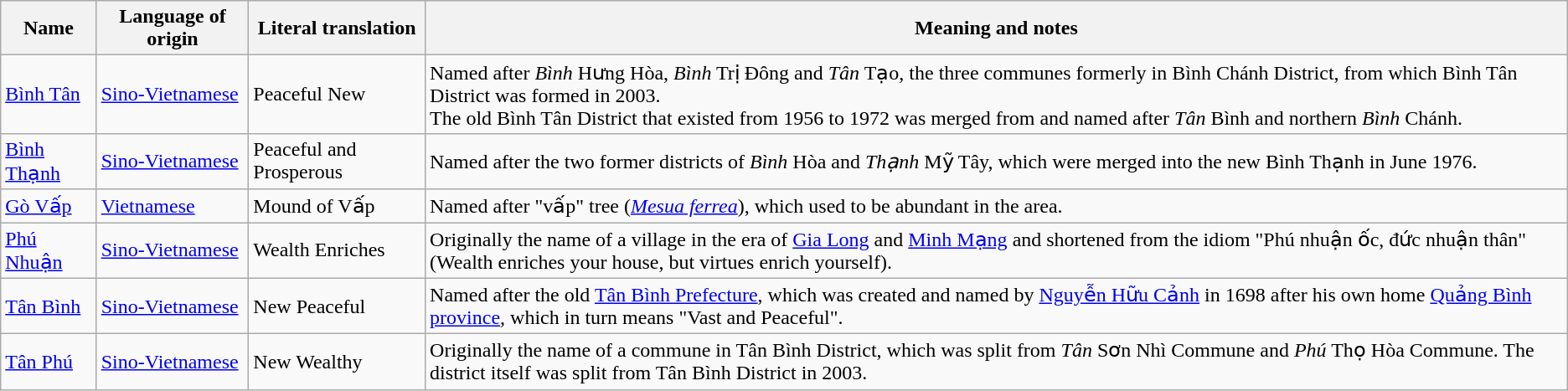<table class="wikitable sortable">
<tr>
<th>Name</th>
<th>Language of origin</th>
<th>Literal translation</th>
<th>Meaning and notes</th>
</tr>
<tr>
<td><a href='#'>Bình Tân</a></td>
<td><a href='#'>Sino-Vietnamese</a></td>
<td>Peaceful New</td>
<td>Named after <em>Bình</em> Hưng Hòa, <em>Bình</em> Trị Đông and <em>Tân</em> Tạo, the three communes formerly in Bình Chánh District, from which Bình Tân District was formed in 2003.<br>The old Bình Tân District that existed from 1956 to 1972 was merged from and named after <em>Tân</em> Bình and northern <em>Bình</em> Chánh.</td>
</tr>
<tr>
<td><a href='#'>Bình Thạnh</a></td>
<td><a href='#'>Sino-Vietnamese</a></td>
<td>Peaceful and Prosperous</td>
<td>Named after the two former districts of <em>Bình</em> Hòa and <em>Thạnh</em> Mỹ Tây, which were merged into the new Bình Thạnh in June 1976.</td>
</tr>
<tr>
<td><a href='#'>Gò Vấp</a></td>
<td><a href='#'>Vietnamese</a></td>
<td>Mound of Vấp</td>
<td>Named after "vấp" tree (<em><a href='#'>Mesua ferrea</a></em>), which used to be abundant in the area.</td>
</tr>
<tr>
<td><a href='#'>Phú Nhuận</a></td>
<td><a href='#'>Sino-Vietnamese</a></td>
<td>Wealth Enriches</td>
<td>Originally the name of a village in the era of <a href='#'>Gia Long</a> and <a href='#'>Minh Mạng</a> and shortened from the idiom "Phú nhuận ốc, đức nhuận thân" (Wealth enriches your house, but virtues enrich yourself).</td>
</tr>
<tr>
<td><a href='#'>Tân Bình</a></td>
<td><a href='#'>Sino-Vietnamese</a></td>
<td>New Peaceful</td>
<td>Named after the old <a href='#'>Tân Bình Prefecture</a>, which was created and named by <a href='#'>Nguyễn Hữu Cảnh</a> in 1698 after his own home <a href='#'>Quảng Bình province</a>, which in turn means "Vast and Peaceful".</td>
</tr>
<tr>
<td><a href='#'>Tân Phú</a></td>
<td><a href='#'>Sino-Vietnamese</a></td>
<td>New Wealthy</td>
<td>Originally the name of a commune in Tân Bình District, which was split from <em>Tân</em> Sơn Nhì Commune and <em>Phú</em> Thọ Hòa Commune. The district itself was split from Tân Bình District in 2003.</td>
</tr>
</table>
